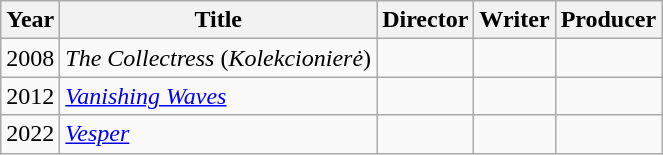<table class="wikitable">
<tr>
<th>Year</th>
<th>Title</th>
<th>Director</th>
<th>Writer</th>
<th>Producer</th>
</tr>
<tr>
<td>2008</td>
<td><em>The Collectress</em> (<em>Kolekcionierė</em>)</td>
<td></td>
<td></td>
<td></td>
</tr>
<tr>
<td>2012</td>
<td><em><a href='#'>Vanishing Waves</a></em></td>
<td></td>
<td></td>
<td></td>
</tr>
<tr>
<td>2022</td>
<td><em><a href='#'>Vesper</a></em></td>
<td></td>
<td></td>
<td></td>
</tr>
</table>
